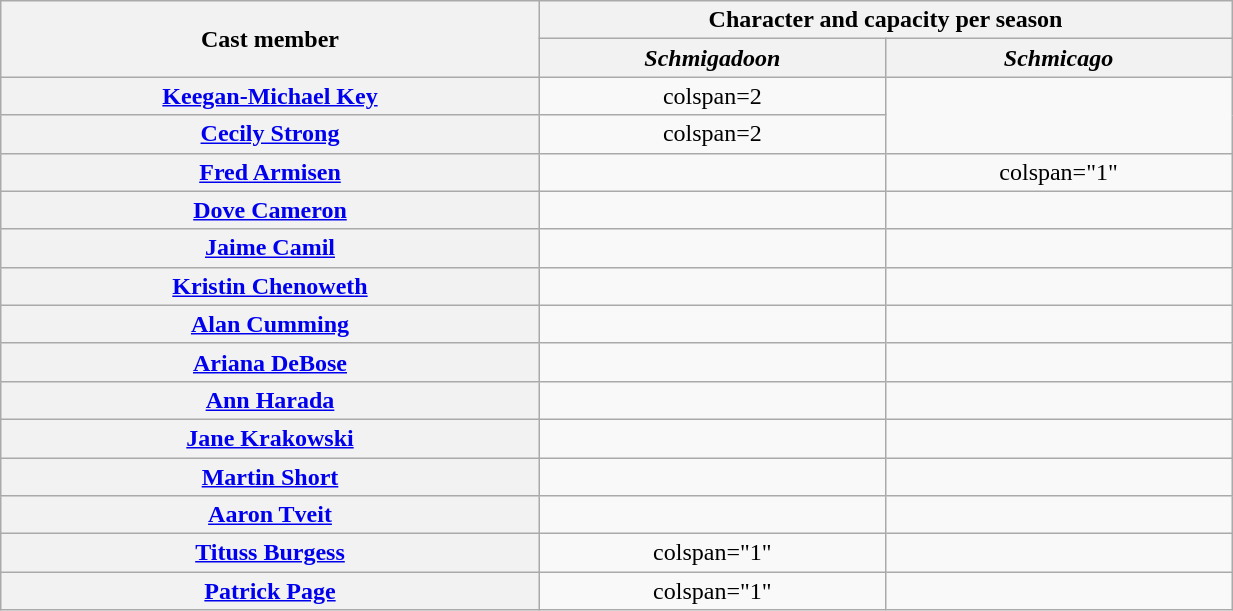<table class="wikitable" style="text-align:center; width:65%;">
<tr>
<th rowspan="2" style="width:28%">Cast member</th>
<th colspan="2">Character and capacity per season</th>
</tr>
<tr>
<th style="width:18%"><em>Schmigadoon</em></th>
<th style="width:18%"><em>Schmicago</em></th>
</tr>
<tr>
<th scope="row"><a href='#'>Keegan-Michael Key</a></th>
<td>colspan=2 </td>
</tr>
<tr>
<th scope="row"><a href='#'>Cecily Strong</a></th>
<td>colspan=2 </td>
</tr>
<tr>
<th scope="row"><a href='#'>Fred Armisen</a></th>
<td></td>
<td>colspan="1" </td>
</tr>
<tr>
<th scope="row"><a href='#'>Dove Cameron</a></th>
<td></td>
<td></td>
</tr>
<tr>
<th scope="row"><a href='#'>Jaime Camil</a></th>
<td></td>
<td></td>
</tr>
<tr>
<th scope="row"><a href='#'>Kristin Chenoweth</a></th>
<td></td>
<td></td>
</tr>
<tr>
<th scope="row"><a href='#'>Alan Cumming</a></th>
<td></td>
<td></td>
</tr>
<tr>
<th scope="row"><a href='#'>Ariana DeBose</a></th>
<td></td>
<td></td>
</tr>
<tr>
<th scope="row"><a href='#'>Ann Harada</a></th>
<td></td>
<td></td>
</tr>
<tr>
<th scope="row"><a href='#'>Jane Krakowski</a></th>
<td></td>
<td></td>
</tr>
<tr>
<th scope="row"><a href='#'>Martin Short</a></th>
<td></td>
<td></td>
</tr>
<tr>
<th scope="row"><a href='#'>Aaron Tveit</a></th>
<td></td>
<td></td>
</tr>
<tr>
<th scope="row"><a href='#'>Tituss Burgess</a></th>
<td>colspan="1" </td>
<td></td>
</tr>
<tr>
<th scope="row"><a href='#'>Patrick Page</a></th>
<td>colspan="1" </td>
<td></td>
</tr>
</table>
